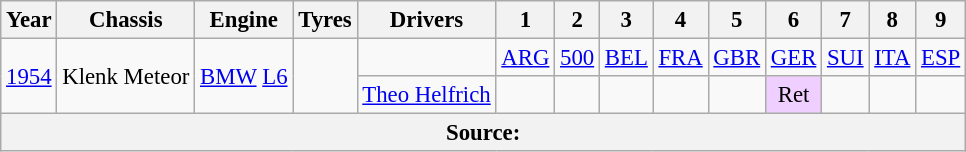<table class="wikitable" style="text-align:center; font-size:95%">
<tr>
<th>Year</th>
<th>Chassis</th>
<th>Engine</th>
<th>Tyres</th>
<th>Drivers</th>
<th>1</th>
<th>2</th>
<th>3</th>
<th>4</th>
<th>5</th>
<th>6</th>
<th>7</th>
<th>8</th>
<th>9</th>
</tr>
<tr>
<td rowspan=2><a href='#'>1954</a></td>
<td rowspan=2>Klenk Meteor</td>
<td rowspan=2><a href='#'>BMW</a> <a href='#'>L6</a></td>
<td rowspan=2></td>
<td></td>
<td><a href='#'>ARG</a><br></td>
<td><a href='#'>500</a><br></td>
<td><a href='#'>BEL</a><br></td>
<td><a href='#'>FRA</a><br></td>
<td><a href='#'>GBR</a><br></td>
<td><a href='#'>GER</a><br></td>
<td><a href='#'>SUI</a><br></td>
<td><a href='#'>ITA</a><br></td>
<td><a href='#'>ESP</a><br></td>
</tr>
<tr>
<td> <a href='#'>Theo Helfrich</a></td>
<td></td>
<td></td>
<td></td>
<td></td>
<td></td>
<td style="background:#EFCFFF;">Ret</td>
<td></td>
<td></td>
<td></td>
</tr>
<tr>
<th colspan="14">Source:</th>
</tr>
</table>
